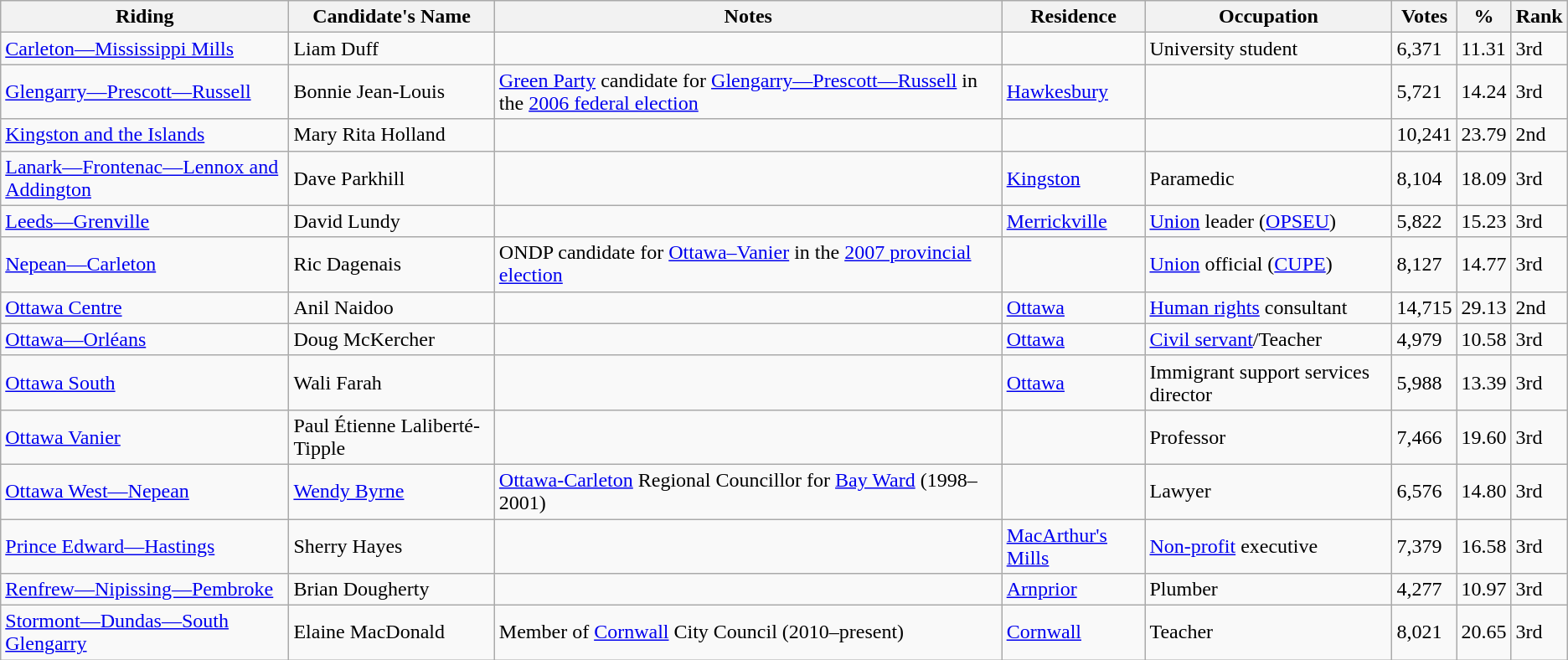<table class="wikitable sortable">
<tr>
<th>Riding<br></th>
<th>Candidate's Name</th>
<th>Notes</th>
<th>Residence</th>
<th>Occupation</th>
<th>Votes</th>
<th>%</th>
<th>Rank</th>
</tr>
<tr>
<td><a href='#'>Carleton—Mississippi Mills</a></td>
<td>Liam Duff</td>
<td></td>
<td></td>
<td>University student</td>
<td>6,371</td>
<td>11.31</td>
<td>3rd</td>
</tr>
<tr>
<td><a href='#'>Glengarry—Prescott—Russell</a></td>
<td>Bonnie Jean-Louis</td>
<td><a href='#'>Green Party</a> candidate for <a href='#'>Glengarry—Prescott—Russell</a> in the <a href='#'>2006 federal election</a></td>
<td><a href='#'>Hawkesbury</a></td>
<td></td>
<td>5,721</td>
<td>14.24</td>
<td>3rd</td>
</tr>
<tr>
<td><a href='#'>Kingston and the Islands</a></td>
<td>Mary Rita Holland</td>
<td></td>
<td></td>
<td></td>
<td>10,241</td>
<td>23.79</td>
<td>2nd</td>
</tr>
<tr>
<td><a href='#'>Lanark—Frontenac—Lennox and Addington</a></td>
<td>Dave Parkhill</td>
<td></td>
<td><a href='#'>Kingston</a></td>
<td>Paramedic</td>
<td>8,104</td>
<td>18.09</td>
<td>3rd</td>
</tr>
<tr>
<td><a href='#'>Leeds—Grenville</a></td>
<td>David Lundy</td>
<td></td>
<td><a href='#'>Merrickville</a></td>
<td><a href='#'>Union</a> leader (<a href='#'>OPSEU</a>)</td>
<td>5,822</td>
<td>15.23</td>
<td>3rd</td>
</tr>
<tr>
<td><a href='#'>Nepean—Carleton</a></td>
<td>Ric Dagenais</td>
<td>ONDP candidate for <a href='#'>Ottawa–Vanier</a> in the <a href='#'>2007 provincial election</a></td>
<td></td>
<td><a href='#'>Union</a> official (<a href='#'>CUPE</a>)</td>
<td>8,127</td>
<td>14.77</td>
<td>3rd</td>
</tr>
<tr>
<td><a href='#'>Ottawa Centre</a></td>
<td>Anil Naidoo</td>
<td></td>
<td><a href='#'>Ottawa</a></td>
<td><a href='#'>Human rights</a> consultant</td>
<td>14,715</td>
<td>29.13</td>
<td>2nd</td>
</tr>
<tr>
<td><a href='#'>Ottawa—Orléans</a></td>
<td>Doug McKercher</td>
<td></td>
<td><a href='#'>Ottawa</a></td>
<td><a href='#'>Civil servant</a>/Teacher</td>
<td>4,979</td>
<td>10.58</td>
<td>3rd</td>
</tr>
<tr>
<td><a href='#'>Ottawa South</a></td>
<td>Wali Farah</td>
<td></td>
<td><a href='#'>Ottawa</a></td>
<td>Immigrant support services director</td>
<td>5,988</td>
<td>13.39</td>
<td>3rd</td>
</tr>
<tr>
<td><a href='#'>Ottawa Vanier</a></td>
<td>Paul Étienne Laliberté-Tipple</td>
<td></td>
<td></td>
<td>Professor</td>
<td>7,466</td>
<td>19.60</td>
<td>3rd</td>
</tr>
<tr>
<td><a href='#'>Ottawa West—Nepean</a></td>
<td><a href='#'>Wendy Byrne</a></td>
<td><a href='#'>Ottawa-Carleton</a> Regional Councillor for <a href='#'>Bay Ward</a> (1998–2001)</td>
<td></td>
<td>Lawyer</td>
<td>6,576</td>
<td>14.80</td>
<td>3rd</td>
</tr>
<tr>
<td><a href='#'>Prince Edward—Hastings</a></td>
<td>Sherry Hayes</td>
<td></td>
<td><a href='#'>MacArthur's Mills</a></td>
<td><a href='#'>Non-profit</a> executive</td>
<td>7,379</td>
<td>16.58</td>
<td>3rd</td>
</tr>
<tr>
<td><a href='#'>Renfrew—Nipissing—Pembroke</a></td>
<td>Brian Dougherty</td>
<td></td>
<td><a href='#'>Arnprior</a></td>
<td>Plumber</td>
<td>4,277</td>
<td>10.97</td>
<td>3rd</td>
</tr>
<tr>
<td><a href='#'>Stormont—Dundas—South Glengarry</a></td>
<td>Elaine MacDonald</td>
<td>Member of <a href='#'>Cornwall</a> City Council (2010–present)</td>
<td><a href='#'>Cornwall</a></td>
<td>Teacher</td>
<td>8,021</td>
<td>20.65</td>
<td>3rd</td>
</tr>
</table>
